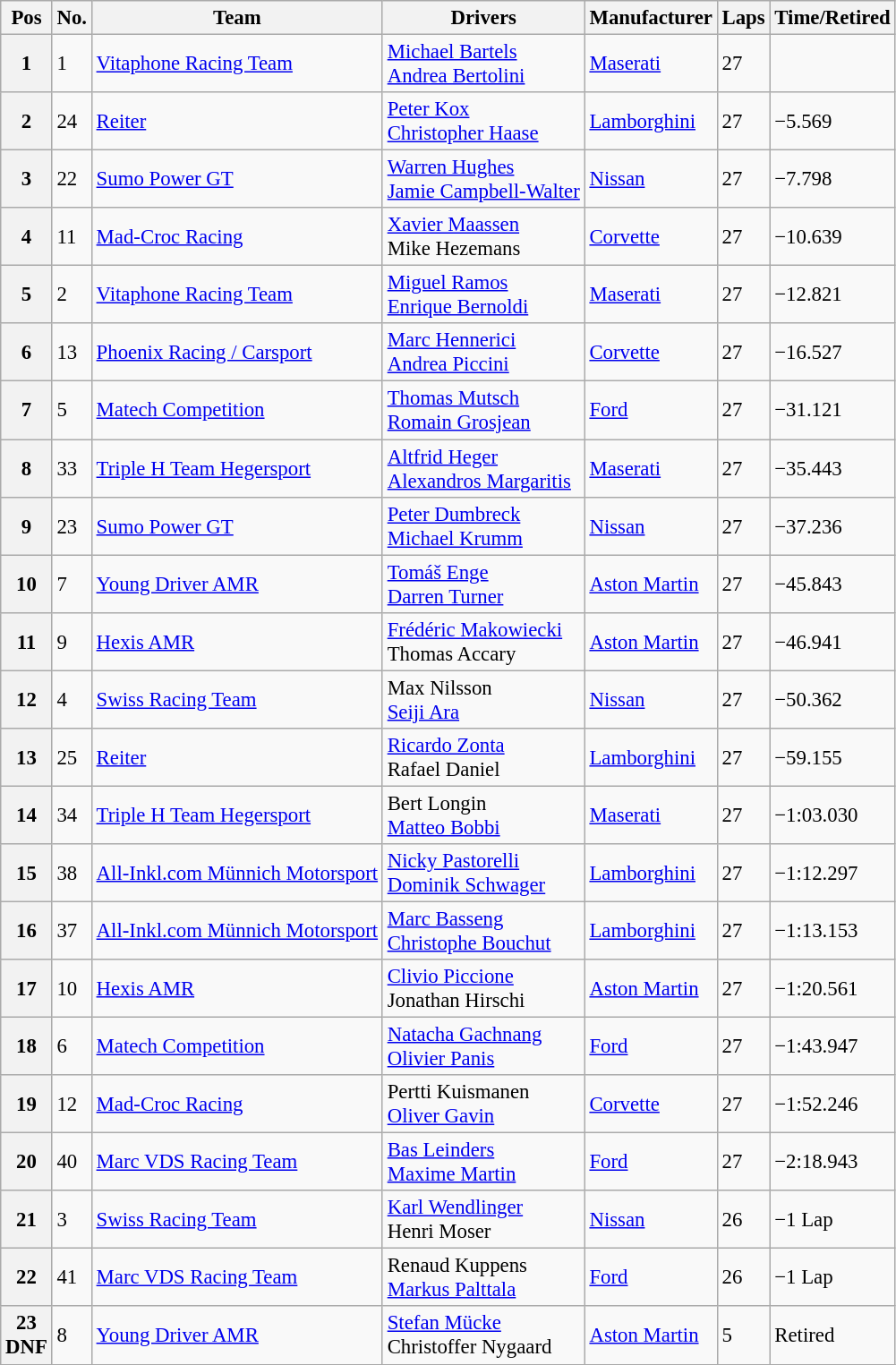<table class="wikitable" style="font-size: 95%;">
<tr>
<th>Pos</th>
<th>No.</th>
<th>Team</th>
<th>Drivers</th>
<th>Manufacturer</th>
<th>Laps</th>
<th>Time/Retired</th>
</tr>
<tr>
<th>1</th>
<td>1</td>
<td> <a href='#'>Vitaphone Racing Team</a></td>
<td> <a href='#'>Michael Bartels</a><br> <a href='#'>Andrea Bertolini</a></td>
<td><a href='#'>Maserati</a></td>
<td>27</td>
<td></td>
</tr>
<tr>
<th>2</th>
<td>24</td>
<td> <a href='#'>Reiter</a></td>
<td> <a href='#'>Peter Kox</a><br> <a href='#'>Christopher Haase</a></td>
<td><a href='#'>Lamborghini</a></td>
<td>27</td>
<td>−5.569</td>
</tr>
<tr>
<th>3</th>
<td>22</td>
<td> <a href='#'>Sumo Power GT</a></td>
<td> <a href='#'>Warren Hughes</a><br> <a href='#'>Jamie Campbell-Walter</a></td>
<td><a href='#'>Nissan</a></td>
<td>27</td>
<td>−7.798</td>
</tr>
<tr>
<th>4</th>
<td>11</td>
<td> <a href='#'>Mad-Croc Racing</a></td>
<td> <a href='#'>Xavier Maassen</a><br> Mike Hezemans</td>
<td><a href='#'>Corvette</a></td>
<td>27</td>
<td>−10.639</td>
</tr>
<tr>
<th>5</th>
<td>2</td>
<td> <a href='#'>Vitaphone Racing Team</a></td>
<td> <a href='#'>Miguel Ramos</a><br> <a href='#'>Enrique Bernoldi</a></td>
<td><a href='#'>Maserati</a></td>
<td>27</td>
<td>−12.821</td>
</tr>
<tr>
<th>6</th>
<td>13</td>
<td> <a href='#'>Phoenix Racing / Carsport</a></td>
<td> <a href='#'>Marc Hennerici</a><br> <a href='#'>Andrea Piccini</a></td>
<td><a href='#'>Corvette</a></td>
<td>27</td>
<td>−16.527</td>
</tr>
<tr>
<th>7</th>
<td>5</td>
<td> <a href='#'>Matech Competition</a></td>
<td> <a href='#'>Thomas Mutsch</a><br> <a href='#'>Romain Grosjean</a></td>
<td><a href='#'>Ford</a></td>
<td>27</td>
<td>−31.121</td>
</tr>
<tr>
<th>8</th>
<td>33</td>
<td> <a href='#'>Triple H Team Hegersport</a></td>
<td> <a href='#'>Altfrid Heger</a><br> <a href='#'>Alexandros Margaritis</a></td>
<td><a href='#'>Maserati</a></td>
<td>27</td>
<td>−35.443</td>
</tr>
<tr>
<th>9</th>
<td>23</td>
<td> <a href='#'>Sumo Power GT</a></td>
<td> <a href='#'>Peter Dumbreck</a><br> <a href='#'>Michael Krumm</a></td>
<td><a href='#'>Nissan</a></td>
<td>27</td>
<td>−37.236</td>
</tr>
<tr>
<th>10</th>
<td>7</td>
<td> <a href='#'>Young Driver AMR</a></td>
<td> <a href='#'>Tomáš Enge</a><br> <a href='#'>Darren Turner</a></td>
<td><a href='#'>Aston Martin</a></td>
<td>27</td>
<td>−45.843</td>
</tr>
<tr>
<th>11</th>
<td>9</td>
<td> <a href='#'>Hexis AMR</a></td>
<td> <a href='#'>Frédéric Makowiecki</a><br> Thomas Accary</td>
<td><a href='#'>Aston Martin</a></td>
<td>27</td>
<td>−46.941</td>
</tr>
<tr>
<th>12</th>
<td>4</td>
<td> <a href='#'>Swiss Racing Team</a></td>
<td> Max Nilsson<br> <a href='#'>Seiji Ara</a></td>
<td><a href='#'>Nissan</a></td>
<td>27</td>
<td>−50.362</td>
</tr>
<tr>
<th>13</th>
<td>25</td>
<td> <a href='#'>Reiter</a></td>
<td> <a href='#'>Ricardo Zonta</a><br> Rafael Daniel</td>
<td><a href='#'>Lamborghini</a></td>
<td>27</td>
<td>−59.155</td>
</tr>
<tr>
<th>14</th>
<td>34</td>
<td> <a href='#'>Triple H Team Hegersport</a></td>
<td> Bert Longin<br> <a href='#'>Matteo Bobbi</a></td>
<td><a href='#'>Maserati</a></td>
<td>27</td>
<td>−1:03.030</td>
</tr>
<tr>
<th>15</th>
<td>38</td>
<td> <a href='#'>All-Inkl.com Münnich Motorsport</a></td>
<td> <a href='#'>Nicky Pastorelli</a><br> <a href='#'>Dominik Schwager</a></td>
<td><a href='#'>Lamborghini</a></td>
<td>27</td>
<td>−1:12.297</td>
</tr>
<tr>
<th>16</th>
<td>37</td>
<td> <a href='#'>All-Inkl.com Münnich Motorsport</a></td>
<td> <a href='#'>Marc Basseng</a><br> <a href='#'>Christophe Bouchut</a></td>
<td><a href='#'>Lamborghini</a></td>
<td>27</td>
<td>−1:13.153</td>
</tr>
<tr>
<th>17</th>
<td>10</td>
<td> <a href='#'>Hexis AMR</a></td>
<td> <a href='#'>Clivio Piccione</a><br> Jonathan Hirschi</td>
<td><a href='#'>Aston Martin</a></td>
<td>27</td>
<td>−1:20.561</td>
</tr>
<tr>
<th>18</th>
<td>6</td>
<td> <a href='#'>Matech Competition</a></td>
<td> <a href='#'>Natacha Gachnang</a><br> <a href='#'>Olivier Panis</a></td>
<td><a href='#'>Ford</a></td>
<td>27</td>
<td>−1:43.947</td>
</tr>
<tr>
<th>19</th>
<td>12</td>
<td> <a href='#'>Mad-Croc Racing</a></td>
<td> Pertti Kuismanen<br> <a href='#'>Oliver Gavin</a></td>
<td><a href='#'>Corvette</a></td>
<td>27</td>
<td>−1:52.246</td>
</tr>
<tr>
<th>20</th>
<td>40</td>
<td> <a href='#'>Marc VDS Racing Team</a></td>
<td> <a href='#'>Bas Leinders</a><br> <a href='#'>Maxime Martin</a></td>
<td><a href='#'>Ford</a></td>
<td>27</td>
<td>−2:18.943</td>
</tr>
<tr>
<th>21</th>
<td>3</td>
<td> <a href='#'>Swiss Racing Team</a></td>
<td> <a href='#'>Karl Wendlinger</a><br> Henri Moser</td>
<td><a href='#'>Nissan</a></td>
<td>26</td>
<td>−1 Lap</td>
</tr>
<tr>
<th>22</th>
<td>41</td>
<td> <a href='#'>Marc VDS Racing Team</a></td>
<td> Renaud Kuppens<br> <a href='#'>Markus Palttala</a></td>
<td><a href='#'>Ford</a></td>
<td>26</td>
<td>−1 Lap</td>
</tr>
<tr>
<th>23<br>DNF</th>
<td>8</td>
<td> <a href='#'>Young Driver AMR</a></td>
<td> <a href='#'>Stefan Mücke</a><br> Christoffer Nygaard</td>
<td><a href='#'>Aston Martin</a></td>
<td>5</td>
<td>Retired</td>
</tr>
<tr>
</tr>
</table>
